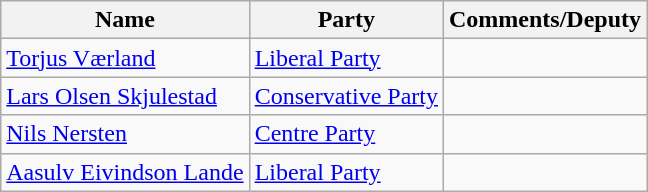<table class="wikitable">
<tr>
<th>Name</th>
<th>Party</th>
<th>Comments/Deputy</th>
</tr>
<tr>
<td><a href='#'>Torjus Værland</a></td>
<td><a href='#'>Liberal Party</a></td>
<td></td>
</tr>
<tr>
<td><a href='#'>Lars Olsen Skjulestad</a></td>
<td><a href='#'>Conservative Party</a></td>
<td></td>
</tr>
<tr>
<td><a href='#'>Nils Nersten</a></td>
<td><a href='#'>Centre Party</a></td>
<td></td>
</tr>
<tr>
<td><a href='#'>Aasulv Eivindson Lande</a></td>
<td><a href='#'>Liberal Party</a></td>
<td></td>
</tr>
</table>
